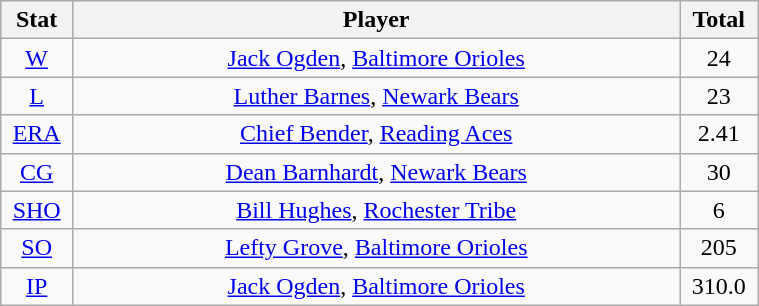<table class="wikitable" width="40%" style="text-align:center;">
<tr>
<th width="5%">Stat</th>
<th width="60%">Player</th>
<th width="5%">Total</th>
</tr>
<tr>
<td><a href='#'>W</a></td>
<td><a href='#'>Jack Ogden</a>, <a href='#'>Baltimore Orioles</a></td>
<td>24</td>
</tr>
<tr>
<td><a href='#'>L</a></td>
<td><a href='#'>Luther Barnes</a>, <a href='#'>Newark Bears</a></td>
<td>23</td>
</tr>
<tr>
<td><a href='#'>ERA</a></td>
<td><a href='#'>Chief Bender</a>, <a href='#'>Reading Aces</a></td>
<td>2.41</td>
</tr>
<tr>
<td><a href='#'>CG</a></td>
<td><a href='#'>Dean Barnhardt</a>, <a href='#'>Newark Bears</a></td>
<td>30</td>
</tr>
<tr>
<td><a href='#'>SHO</a></td>
<td><a href='#'>Bill Hughes</a>, <a href='#'>Rochester Tribe</a></td>
<td>6</td>
</tr>
<tr>
<td><a href='#'>SO</a></td>
<td><a href='#'>Lefty Grove</a>, <a href='#'>Baltimore Orioles</a></td>
<td>205</td>
</tr>
<tr>
<td><a href='#'>IP</a></td>
<td><a href='#'>Jack Ogden</a>, <a href='#'>Baltimore Orioles</a></td>
<td>310.0</td>
</tr>
</table>
